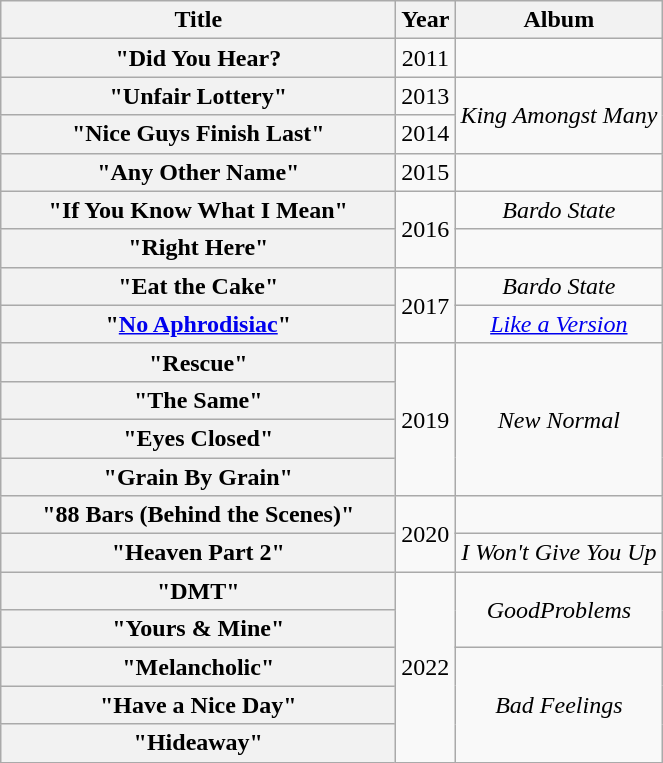<table class="wikitable plainrowheaders" style="text-align:center;">
<tr>
<th style="width:16em;">Title</th>
<th>Year</th>
<th>Album</th>
</tr>
<tr>
<th scope="row">"Did You Hear?</th>
<td>2011</td>
<td></td>
</tr>
<tr>
<th scope="row">"Unfair Lottery"</th>
<td>2013</td>
<td rowspan="2"><em>King Amongst Many</em></td>
</tr>
<tr>
<th scope="row">"Nice Guys Finish Last"<br></th>
<td>2014</td>
</tr>
<tr>
<th scope="row">"Any Other Name"<br></th>
<td>2015</td>
<td></td>
</tr>
<tr>
<th scope="row">"If You Know What I Mean"</th>
<td rowspan="2">2016</td>
<td><em>Bardo State</em></td>
</tr>
<tr>
<th scope="row">"Right Here"<br></th>
<td></td>
</tr>
<tr>
<th scope="row">"Eat the Cake"</th>
<td rowspan="2">2017</td>
<td><em>Bardo State</em></td>
</tr>
<tr>
<th scope="row">"<a href='#'>No Aphrodisiac</a>" </th>
<td><em><a href='#'>Like a Version</a></em></td>
</tr>
<tr>
<th scope="row">"Rescue"</th>
<td rowspan="4">2019</td>
<td rowspan="4"><em>New Normal</em></td>
</tr>
<tr>
<th scope="row">"The Same"<br></th>
</tr>
<tr>
<th scope="row">"Eyes Closed"</th>
</tr>
<tr>
<th scope="row">"Grain By Grain"</th>
</tr>
<tr>
<th scope="row">"88 Bars (Behind the Scenes)"</th>
<td rowspan="2">2020</td>
<td></td>
</tr>
<tr>
<th scope="row">"Heaven Part 2"<br></th>
<td><em>I Won't Give You Up</em></td>
</tr>
<tr>
<th scope="row">"DMT"</th>
<td rowspan="5">2022</td>
<td rowspan="2"><em>GoodProblems</em></td>
</tr>
<tr>
<th scope="row">"Yours & Mine"</th>
</tr>
<tr>
<th scope="row">"Melancholic"<br> </th>
<td rowspan="3"><em>Bad Feelings</em></td>
</tr>
<tr>
<th scope="row">"Have a Nice Day"<br> </th>
</tr>
<tr>
<th scope="row">"Hideaway"<br> </th>
</tr>
</table>
